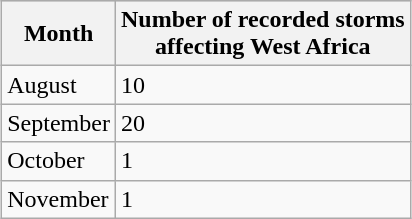<table class="wikitable" style="margin:1em auto;">
<tr bgcolor="#CCCCCC">
<th>Month</th>
<th>Number of recorded storms<br>affecting West Africa</th>
</tr>
<tr>
<td>August</td>
<td>10</td>
</tr>
<tr>
<td>September</td>
<td>20</td>
</tr>
<tr>
<td>October</td>
<td>1</td>
</tr>
<tr>
<td>November</td>
<td>1</td>
</tr>
</table>
